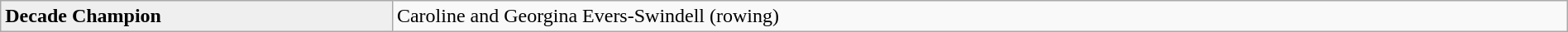<table class=wikitable style="width:100%">
<tr>
<td style="background:#efefef; width:25%;"><strong>Decade Champion </strong></td>
<td style="width:75%;">Caroline and Georgina Evers-Swindell (rowing)</td>
</tr>
</table>
